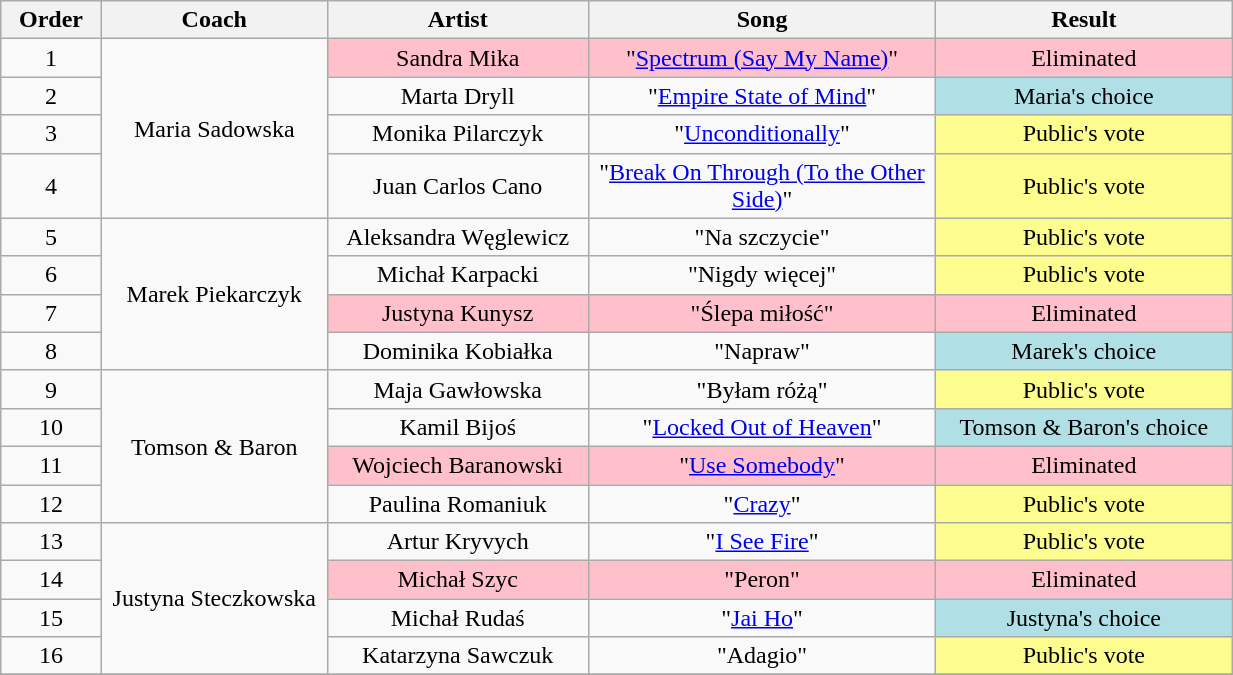<table class="wikitable" style="text-align:center; width:65%;">
<tr>
<th width="5%" scope="col">Order</th>
<th scope="col" width="13%">Coach</th>
<th scope="col" width="15%">Artist</th>
<th scope="col" width="20%">Song</th>
<th scope="col" width="17%">Result</th>
</tr>
<tr>
<td scope="row">1</td>
<td rowspan="4">Maria Sadowska</td>
<td style="background:pink;">Sandra Mika</td>
<td style="background:pink;">"<a href='#'>Spectrum (Say My Name)</a>"</td>
<td style="background:pink;">Eliminated</td>
</tr>
<tr>
<td scope="row">2</td>
<td>Marta Dryll</td>
<td>"<a href='#'>Empire State of Mind</a>"</td>
<td style="background:#B0E0E6;">Maria's choice</td>
</tr>
<tr>
<td scope="row">3</td>
<td>Monika Pilarczyk</td>
<td>"<a href='#'>Unconditionally</a>"</td>
<td style="background:#fdfc8f;">Public's vote</td>
</tr>
<tr>
<td scope="row">4</td>
<td>Juan Carlos Cano</td>
<td>"<a href='#'>Break On Through (To the Other Side)</a>"</td>
<td style="background:#fdfc8f;">Public's vote</td>
</tr>
<tr>
<td scope="row">5</td>
<td rowspan="4">Marek Piekarczyk</td>
<td>Aleksandra Węglewicz</td>
<td>"Na szczycie"</td>
<td style="background:#fdfc8f;">Public's vote</td>
</tr>
<tr>
<td scope="row">6</td>
<td>Michał Karpacki</td>
<td>"Nigdy więcej"</td>
<td style="background:#fdfc8f;">Public's vote</td>
</tr>
<tr>
<td scope="row">7</td>
<td style="background:pink;">Justyna Kunysz</td>
<td style="background:pink;">"Ślepa miłość"</td>
<td style="background:pink;">Eliminated</td>
</tr>
<tr>
<td scope="row">8</td>
<td>Dominika Kobiałka</td>
<td>"Napraw"</td>
<td style="background:#B0E0E6;">Marek's choice</td>
</tr>
<tr>
<td scope="row">9</td>
<td rowspan="4">Tomson & Baron</td>
<td>Maja Gawłowska</td>
<td>"Byłam różą"</td>
<td style="background:#fdfc8f;">Public's vote</td>
</tr>
<tr>
<td scope="row">10</td>
<td>Kamil Bijoś</td>
<td>"<a href='#'>Locked Out of Heaven</a>"</td>
<td style="background:#B0E0E6;">Tomson & Baron's choice</td>
</tr>
<tr>
<td scope="row">11</td>
<td style="background:pink;">Wojciech Baranowski</td>
<td style="background:pink;">"<a href='#'>Use Somebody</a>"</td>
<td style="background:pink;">Eliminated</td>
</tr>
<tr>
<td scope="row">12</td>
<td>Paulina Romaniuk</td>
<td>"<a href='#'>Crazy</a>"</td>
<td style="background:#fdfc8f;">Public's vote</td>
</tr>
<tr>
<td scope="row">13</td>
<td rowspan="4">Justyna Steczkowska</td>
<td>Artur Kryvych</td>
<td>"<a href='#'>I See Fire</a>"</td>
<td style="background:#fdfc8f;">Public's vote</td>
</tr>
<tr>
<td scope="row">14</td>
<td style="background:pink;">Michał Szyc</td>
<td style="background:pink;">"Peron"</td>
<td style="background:pink;">Eliminated</td>
</tr>
<tr>
<td scope="row">15</td>
<td>Michał Rudaś</td>
<td>"<a href='#'>Jai Ho</a>"</td>
<td style="background:#B0E0E6;">Justyna's choice</td>
</tr>
<tr>
<td scope="row">16</td>
<td>Katarzyna Sawczuk</td>
<td>"Adagio"</td>
<td style="background:#fdfc8f;">Public's vote</td>
</tr>
<tr>
</tr>
</table>
